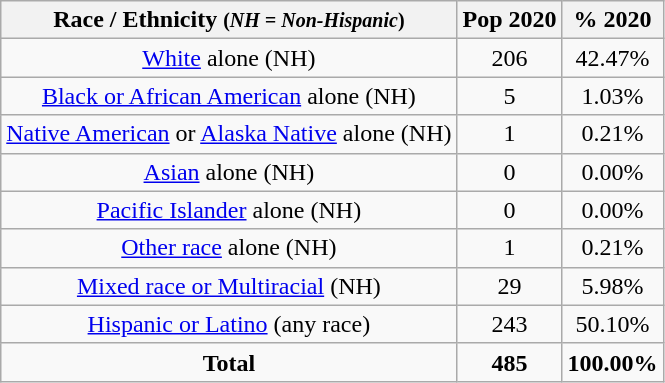<table class="wikitable" style="text-align:center;">
<tr>
<th>Race / Ethnicity <small>(<em>NH = Non-Hispanic</em>)</small></th>
<th>Pop 2020</th>
<th>% 2020</th>
</tr>
<tr>
<td><a href='#'>White</a> alone (NH)</td>
<td>206</td>
<td>42.47%</td>
</tr>
<tr>
<td><a href='#'>Black or African American</a> alone (NH)</td>
<td>5</td>
<td>1.03%</td>
</tr>
<tr>
<td><a href='#'>Native American</a> or <a href='#'>Alaska Native</a> alone (NH)</td>
<td>1</td>
<td>0.21%</td>
</tr>
<tr>
<td><a href='#'>Asian</a> alone (NH)</td>
<td>0</td>
<td>0.00%</td>
</tr>
<tr>
<td><a href='#'>Pacific Islander</a> alone (NH)</td>
<td>0</td>
<td>0.00%</td>
</tr>
<tr>
<td><a href='#'>Other race</a> alone (NH)</td>
<td>1</td>
<td>0.21%</td>
</tr>
<tr>
<td><a href='#'>Mixed race or Multiracial</a> (NH)</td>
<td>29</td>
<td>5.98%</td>
</tr>
<tr>
<td><a href='#'>Hispanic or Latino</a> (any race)</td>
<td>243</td>
<td>50.10%</td>
</tr>
<tr>
<td><strong>Total</strong></td>
<td><strong>485</strong></td>
<td><strong>100.00%</strong></td>
</tr>
</table>
